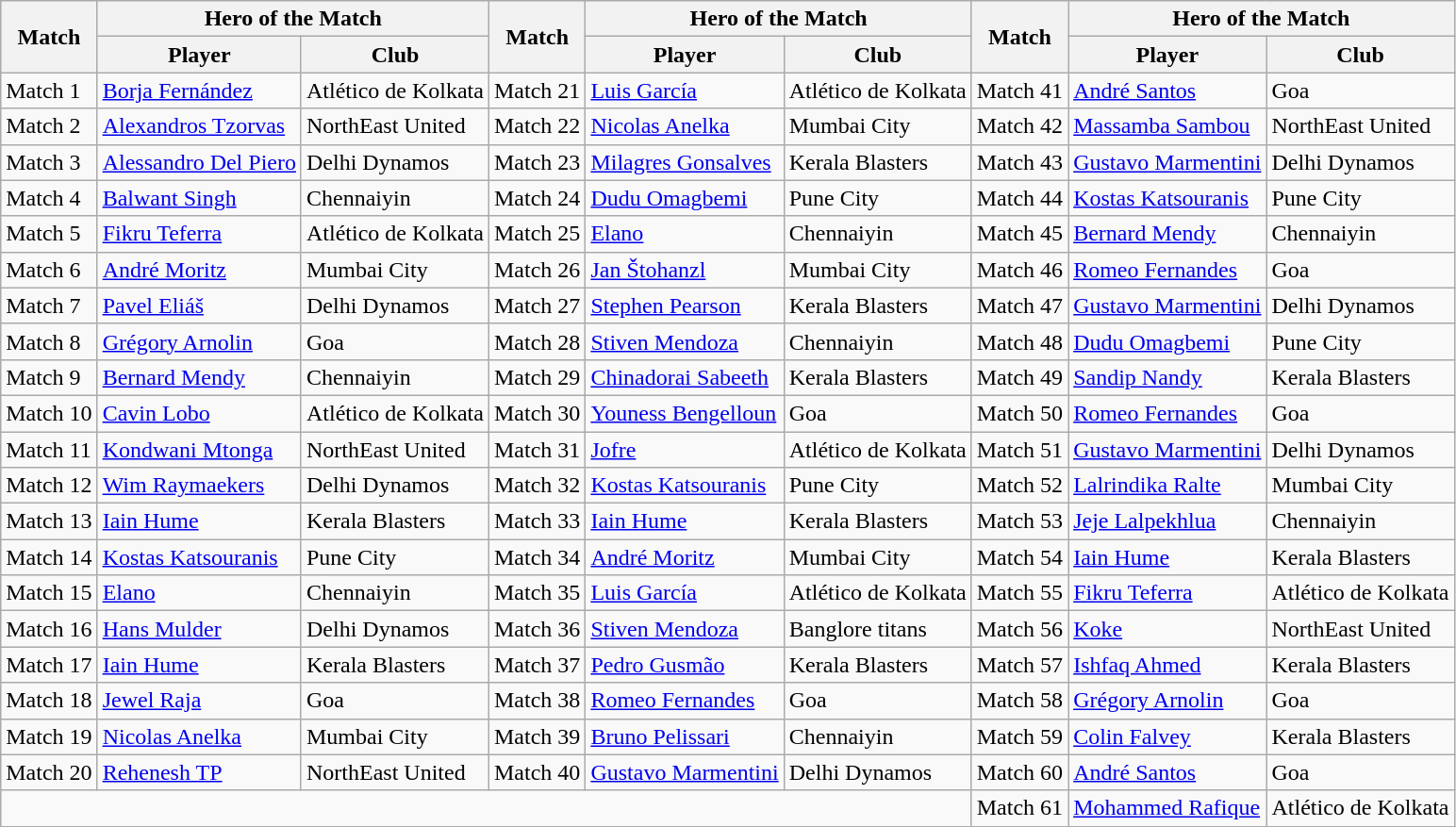<table class="wikitable">
<tr>
<th rowspan="2">Match</th>
<th colspan="2">Hero of the Match</th>
<th rowspan="2">Match</th>
<th colspan="2">Hero of the Match</th>
<th rowspan="2">Match</th>
<th colspan="2">Hero of the Match</th>
</tr>
<tr>
<th>Player</th>
<th>Club</th>
<th>Player</th>
<th>Club</th>
<th>Player</th>
<th>Club</th>
</tr>
<tr>
<td>Match 1</td>
<td> <a href='#'>Borja Fernández</a></td>
<td>Atlético de Kolkata</td>
<td>Match 21</td>
<td> <a href='#'>Luis García</a></td>
<td>Atlético de Kolkata</td>
<td>Match 41</td>
<td> <a href='#'>André Santos</a></td>
<td>Goa</td>
</tr>
<tr>
<td>Match 2</td>
<td> <a href='#'>Alexandros Tzorvas</a></td>
<td>NorthEast United</td>
<td>Match 22</td>
<td> <a href='#'>Nicolas Anelka</a></td>
<td>Mumbai City</td>
<td>Match 42</td>
<td> <a href='#'>Massamba Sambou</a></td>
<td>NorthEast United</td>
</tr>
<tr>
<td>Match 3</td>
<td> <a href='#'>Alessandro Del Piero</a></td>
<td>Delhi Dynamos</td>
<td>Match 23</td>
<td> <a href='#'>Milagres Gonsalves</a></td>
<td>Kerala Blasters</td>
<td>Match 43</td>
<td> <a href='#'>Gustavo Marmentini</a></td>
<td>Delhi Dynamos</td>
</tr>
<tr>
<td>Match 4</td>
<td> <a href='#'>Balwant Singh</a></td>
<td>Chennaiyin</td>
<td>Match 24</td>
<td> <a href='#'>Dudu Omagbemi</a></td>
<td>Pune City</td>
<td>Match 44</td>
<td> <a href='#'>Kostas Katsouranis</a></td>
<td>Pune City</td>
</tr>
<tr>
<td>Match 5</td>
<td> <a href='#'>Fikru Teferra</a></td>
<td>Atlético de Kolkata</td>
<td>Match 25</td>
<td> <a href='#'>Elano</a></td>
<td>Chennaiyin</td>
<td>Match 45</td>
<td> <a href='#'>Bernard Mendy</a></td>
<td>Chennaiyin</td>
</tr>
<tr>
<td>Match 6</td>
<td> <a href='#'>André Moritz</a></td>
<td>Mumbai City</td>
<td>Match 26</td>
<td> <a href='#'>Jan Štohanzl</a></td>
<td>Mumbai City</td>
<td>Match 46</td>
<td> <a href='#'>Romeo Fernandes</a></td>
<td>Goa</td>
</tr>
<tr>
<td>Match 7</td>
<td> <a href='#'>Pavel Eliáš</a></td>
<td>Delhi Dynamos</td>
<td>Match 27</td>
<td> <a href='#'>Stephen Pearson</a></td>
<td>Kerala Blasters</td>
<td>Match 47</td>
<td> <a href='#'>Gustavo Marmentini</a></td>
<td>Delhi Dynamos</td>
</tr>
<tr>
<td>Match 8</td>
<td> <a href='#'>Grégory Arnolin</a></td>
<td>Goa</td>
<td>Match 28</td>
<td> <a href='#'>Stiven Mendoza</a></td>
<td>Chennaiyin</td>
<td>Match 48</td>
<td> <a href='#'>Dudu Omagbemi</a></td>
<td>Pune City</td>
</tr>
<tr>
<td>Match 9</td>
<td> <a href='#'>Bernard Mendy</a></td>
<td>Chennaiyin</td>
<td>Match 29</td>
<td> <a href='#'>Chinadorai Sabeeth</a></td>
<td>Kerala Blasters</td>
<td>Match 49</td>
<td> <a href='#'>Sandip Nandy</a></td>
<td>Kerala Blasters</td>
</tr>
<tr>
<td>Match 10</td>
<td> <a href='#'>Cavin Lobo</a></td>
<td>Atlético de Kolkata</td>
<td>Match 30</td>
<td> <a href='#'>Youness Bengelloun</a></td>
<td>Goa</td>
<td>Match 50</td>
<td> <a href='#'>Romeo Fernandes</a></td>
<td>Goa</td>
</tr>
<tr>
<td>Match 11</td>
<td> <a href='#'>Kondwani Mtonga</a></td>
<td>NorthEast United</td>
<td>Match 31</td>
<td> <a href='#'>Jofre</a></td>
<td>Atlético de Kolkata</td>
<td>Match 51</td>
<td> <a href='#'>Gustavo Marmentini</a></td>
<td>Delhi Dynamos</td>
</tr>
<tr>
<td>Match 12</td>
<td> <a href='#'>Wim Raymaekers</a></td>
<td>Delhi Dynamos</td>
<td>Match 32</td>
<td> <a href='#'>Kostas Katsouranis</a></td>
<td>Pune City</td>
<td>Match 52</td>
<td> <a href='#'>Lalrindika Ralte</a></td>
<td>Mumbai City</td>
</tr>
<tr>
<td>Match 13</td>
<td> <a href='#'>Iain Hume</a></td>
<td>Kerala Blasters</td>
<td>Match 33</td>
<td> <a href='#'>Iain Hume</a></td>
<td>Kerala Blasters</td>
<td>Match 53</td>
<td> <a href='#'>Jeje Lalpekhlua</a></td>
<td>Chennaiyin</td>
</tr>
<tr>
<td>Match 14</td>
<td> <a href='#'>Kostas Katsouranis</a></td>
<td>Pune City</td>
<td>Match 34</td>
<td> <a href='#'>André Moritz</a></td>
<td>Mumbai City</td>
<td>Match 54</td>
<td> <a href='#'>Iain Hume</a></td>
<td>Kerala Blasters</td>
</tr>
<tr>
<td>Match 15</td>
<td> <a href='#'>Elano</a></td>
<td>Chennaiyin</td>
<td>Match 35</td>
<td> <a href='#'>Luis García</a></td>
<td>Atlético de Kolkata</td>
<td>Match 55</td>
<td> <a href='#'>Fikru Teferra</a></td>
<td>Atlético de Kolkata</td>
</tr>
<tr>
<td>Match 16</td>
<td> <a href='#'>Hans Mulder</a></td>
<td>Delhi Dynamos</td>
<td>Match 36</td>
<td> <a href='#'>Stiven Mendoza</a></td>
<td>Banglore titans</td>
<td>Match 56</td>
<td> <a href='#'>Koke</a></td>
<td>NorthEast United</td>
</tr>
<tr>
<td>Match 17</td>
<td> <a href='#'>Iain Hume</a></td>
<td>Kerala Blasters</td>
<td>Match 37</td>
<td> <a href='#'>Pedro Gusmão</a></td>
<td>Kerala Blasters</td>
<td>Match 57</td>
<td> <a href='#'>Ishfaq Ahmed</a></td>
<td>Kerala Blasters</td>
</tr>
<tr>
<td>Match 18</td>
<td> <a href='#'>Jewel Raja</a></td>
<td>Goa</td>
<td>Match 38</td>
<td> <a href='#'>Romeo Fernandes</a></td>
<td>Goa</td>
<td>Match 58</td>
<td> <a href='#'>Grégory Arnolin</a></td>
<td>Goa</td>
</tr>
<tr>
<td>Match 19</td>
<td> <a href='#'>Nicolas Anelka</a></td>
<td>Mumbai City</td>
<td>Match 39</td>
<td> <a href='#'>Bruno Pelissari</a></td>
<td>Chennaiyin</td>
<td>Match 59</td>
<td> <a href='#'>Colin Falvey</a></td>
<td>Kerala Blasters</td>
</tr>
<tr>
<td>Match 20</td>
<td> <a href='#'>Rehenesh TP</a></td>
<td>NorthEast United</td>
<td>Match 40</td>
<td> <a href='#'>Gustavo Marmentini</a></td>
<td>Delhi Dynamos</td>
<td>Match 60</td>
<td> <a href='#'>André Santos</a></td>
<td>Goa</td>
</tr>
<tr>
<td colspan=6></td>
<td>Match 61</td>
<td> <a href='#'>Mohammed Rafique</a></td>
<td>Atlético de Kolkata</td>
</tr>
</table>
